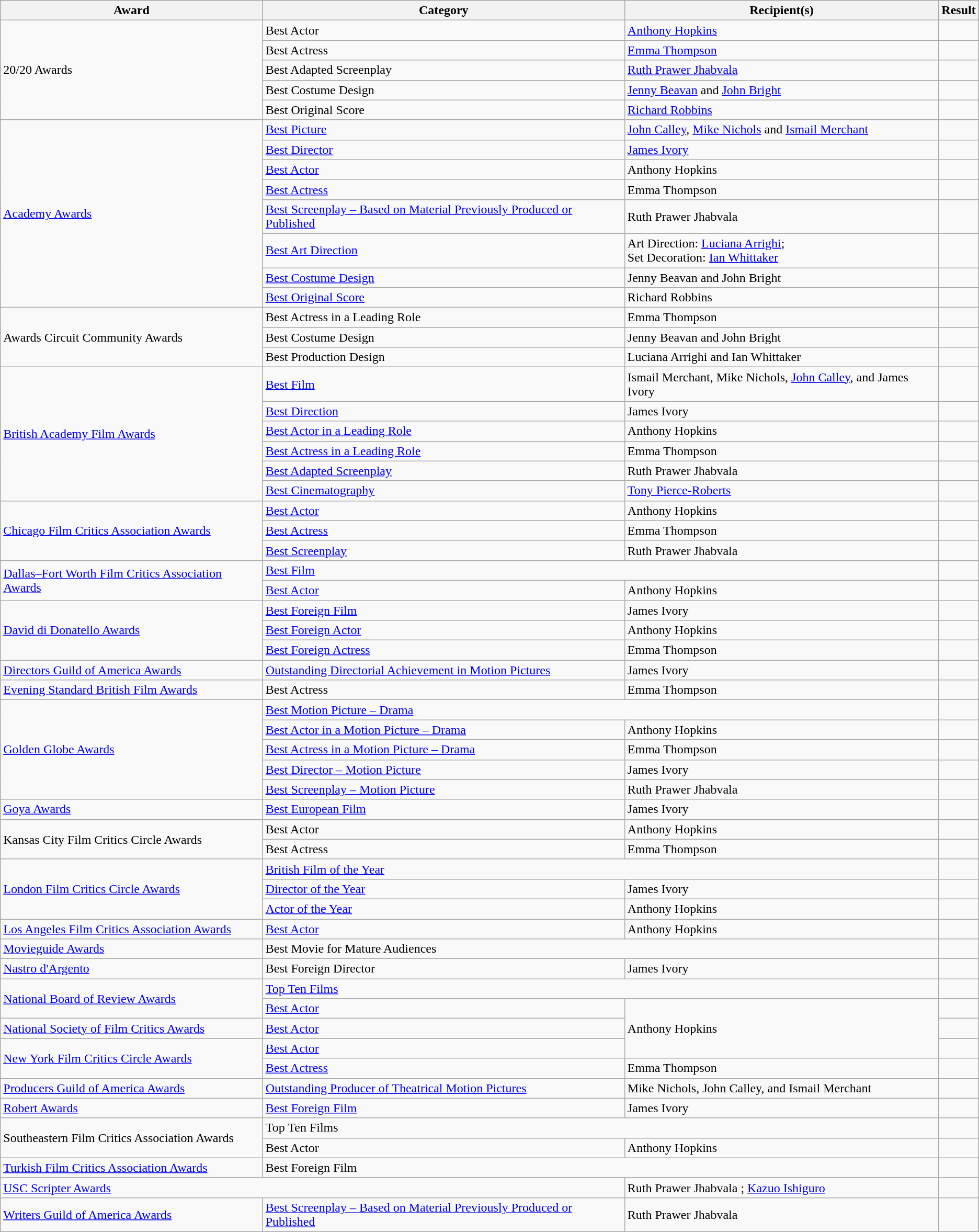<table class="wikitable plainrowheaders">
<tr>
<th scope="col">Award</th>
<th scope="col">Category</th>
<th scope="col">Recipient(s)</th>
<th scope="col">Result</th>
</tr>
<tr>
<td rowspan="5">20/20 Awards</td>
<td>Best Actor</td>
<td><a href='#'>Anthony Hopkins</a></td>
<td></td>
</tr>
<tr>
<td>Best Actress</td>
<td><a href='#'>Emma Thompson</a></td>
<td></td>
</tr>
<tr>
<td>Best Adapted Screenplay</td>
<td><a href='#'>Ruth Prawer Jhabvala</a></td>
<td></td>
</tr>
<tr>
<td>Best Costume Design</td>
<td><a href='#'>Jenny Beavan</a> and <a href='#'>John Bright</a></td>
<td></td>
</tr>
<tr>
<td>Best Original Score</td>
<td><a href='#'>Richard Robbins</a></td>
<td></td>
</tr>
<tr>
<td rowspan="8"><a href='#'>Academy Awards</a></td>
<td><a href='#'>Best Picture</a></td>
<td><a href='#'>John Calley</a>, <a href='#'>Mike Nichols</a> and <a href='#'>Ismail Merchant</a></td>
<td></td>
</tr>
<tr>
<td><a href='#'>Best Director</a></td>
<td><a href='#'>James Ivory</a></td>
<td></td>
</tr>
<tr>
<td><a href='#'>Best Actor</a></td>
<td>Anthony Hopkins</td>
<td></td>
</tr>
<tr>
<td><a href='#'>Best Actress</a></td>
<td>Emma Thompson</td>
<td></td>
</tr>
<tr>
<td><a href='#'>Best Screenplay – Based on Material Previously Produced or Published</a></td>
<td>Ruth Prawer Jhabvala</td>
<td></td>
</tr>
<tr>
<td><a href='#'>Best Art Direction</a></td>
<td>Art Direction: <a href='#'>Luciana Arrighi</a>; <br> Set Decoration: <a href='#'>Ian Whittaker</a></td>
<td></td>
</tr>
<tr>
<td><a href='#'>Best Costume Design</a></td>
<td>Jenny Beavan and John Bright</td>
<td></td>
</tr>
<tr>
<td><a href='#'>Best Original Score</a></td>
<td>Richard Robbins</td>
<td></td>
</tr>
<tr>
<td rowspan="3">Awards Circuit Community Awards</td>
<td>Best Actress in a Leading Role</td>
<td>Emma Thompson</td>
<td></td>
</tr>
<tr>
<td>Best Costume Design</td>
<td>Jenny Beavan and John Bright</td>
<td></td>
</tr>
<tr>
<td>Best Production Design</td>
<td>Luciana Arrighi and Ian Whittaker</td>
<td></td>
</tr>
<tr>
<td rowspan="6"><a href='#'>British Academy Film Awards</a></td>
<td><a href='#'>Best Film</a></td>
<td>Ismail Merchant, Mike Nichols, <a href='#'>John Calley</a>, and James Ivory</td>
<td></td>
</tr>
<tr>
<td><a href='#'>Best Direction</a></td>
<td>James Ivory</td>
<td></td>
</tr>
<tr>
<td><a href='#'>Best Actor in a Leading Role</a></td>
<td>Anthony Hopkins</td>
<td></td>
</tr>
<tr>
<td><a href='#'>Best Actress in a Leading Role</a></td>
<td>Emma Thompson</td>
<td></td>
</tr>
<tr>
<td><a href='#'>Best Adapted Screenplay</a></td>
<td>Ruth Prawer Jhabvala</td>
<td></td>
</tr>
<tr>
<td><a href='#'>Best Cinematography</a></td>
<td><a href='#'>Tony Pierce-Roberts</a></td>
<td></td>
</tr>
<tr>
<td rowspan="3"><a href='#'>Chicago Film Critics Association Awards</a></td>
<td><a href='#'>Best Actor</a></td>
<td>Anthony Hopkins</td>
<td></td>
</tr>
<tr>
<td><a href='#'>Best Actress</a></td>
<td>Emma Thompson</td>
<td></td>
</tr>
<tr>
<td><a href='#'>Best Screenplay</a></td>
<td>Ruth Prawer Jhabvala</td>
<td></td>
</tr>
<tr>
<td rowspan="2"><a href='#'>Dallas–Fort Worth Film Critics Association Awards</a></td>
<td colspan="2"><a href='#'>Best Film</a></td>
<td></td>
</tr>
<tr>
<td><a href='#'>Best Actor</a></td>
<td>Anthony Hopkins</td>
<td></td>
</tr>
<tr>
<td rowspan="3"><a href='#'>David di Donatello Awards</a></td>
<td><a href='#'>Best Foreign Film</a></td>
<td>James Ivory</td>
<td></td>
</tr>
<tr>
<td><a href='#'>Best Foreign Actor</a></td>
<td>Anthony Hopkins</td>
<td></td>
</tr>
<tr>
<td><a href='#'>Best Foreign Actress</a></td>
<td>Emma Thompson</td>
<td></td>
</tr>
<tr>
<td><a href='#'>Directors Guild of America Awards</a></td>
<td><a href='#'>Outstanding Directorial Achievement in Motion Pictures</a></td>
<td>James Ivory</td>
<td></td>
</tr>
<tr>
<td><a href='#'>Evening Standard British Film Awards</a></td>
<td>Best Actress</td>
<td>Emma Thompson </td>
<td></td>
</tr>
<tr>
<td rowspan="5"><a href='#'>Golden Globe Awards</a></td>
<td colspan="2"><a href='#'>Best Motion Picture – Drama</a></td>
<td></td>
</tr>
<tr>
<td><a href='#'>Best Actor in a Motion Picture – Drama</a></td>
<td>Anthony Hopkins</td>
<td></td>
</tr>
<tr>
<td><a href='#'>Best Actress in a Motion Picture – Drama</a></td>
<td>Emma Thompson</td>
<td></td>
</tr>
<tr>
<td><a href='#'>Best Director – Motion Picture</a></td>
<td>James Ivory</td>
<td></td>
</tr>
<tr>
<td><a href='#'>Best Screenplay – Motion Picture</a></td>
<td>Ruth Prawer Jhabvala</td>
<td></td>
</tr>
<tr>
<td><a href='#'>Goya Awards</a></td>
<td><a href='#'>Best European Film</a></td>
<td>James Ivory</td>
<td></td>
</tr>
<tr>
<td rowspan="2">Kansas City Film Critics Circle Awards</td>
<td>Best Actor</td>
<td>Anthony Hopkins</td>
<td></td>
</tr>
<tr>
<td>Best Actress</td>
<td>Emma Thompson</td>
<td></td>
</tr>
<tr>
<td rowspan="3"><a href='#'>London Film Critics Circle Awards</a></td>
<td colspan="2"><a href='#'>British Film of the Year</a></td>
<td></td>
</tr>
<tr>
<td><a href='#'>Director of the Year</a></td>
<td>James Ivory</td>
<td></td>
</tr>
<tr>
<td><a href='#'>Actor of the Year</a></td>
<td>Anthony Hopkins</td>
<td></td>
</tr>
<tr>
<td><a href='#'>Los Angeles Film Critics Association Awards</a></td>
<td><a href='#'>Best Actor</a></td>
<td>Anthony Hopkins </td>
<td></td>
</tr>
<tr>
<td><a href='#'>Movieguide Awards</a></td>
<td colspan="2">Best Movie for Mature Audiences</td>
<td></td>
</tr>
<tr>
<td><a href='#'>Nastro d'Argento</a></td>
<td>Best Foreign Director</td>
<td>James Ivory</td>
<td></td>
</tr>
<tr>
<td rowspan="2"><a href='#'>National Board of Review Awards</a></td>
<td colspan="2"><a href='#'>Top Ten Films</a></td>
<td></td>
</tr>
<tr>
<td><a href='#'>Best Actor</a></td>
<td rowspan="3">Anthony Hopkins </td>
<td></td>
</tr>
<tr>
<td><a href='#'>National Society of Film Critics Awards</a></td>
<td><a href='#'>Best Actor</a></td>
<td></td>
</tr>
<tr>
<td rowspan="2"><a href='#'>New York Film Critics Circle Awards</a></td>
<td><a href='#'>Best Actor</a></td>
<td></td>
</tr>
<tr>
<td><a href='#'>Best Actress</a></td>
<td>Emma Thompson </td>
<td></td>
</tr>
<tr>
<td><a href='#'>Producers Guild of America Awards</a></td>
<td><a href='#'>Outstanding Producer of Theatrical Motion Pictures</a></td>
<td>Mike Nichols, John Calley, and Ismail Merchant</td>
<td></td>
</tr>
<tr>
<td><a href='#'>Robert Awards</a></td>
<td><a href='#'>Best Foreign Film</a></td>
<td>James Ivory</td>
<td></td>
</tr>
<tr>
<td rowspan="2">Southeastern Film Critics Association Awards</td>
<td colspan="2">Top Ten Films</td>
<td></td>
</tr>
<tr>
<td>Best Actor</td>
<td>Anthony Hopkins </td>
<td></td>
</tr>
<tr>
<td><a href='#'>Turkish Film Critics Association Awards</a></td>
<td colspan="2">Best Foreign Film</td>
<td></td>
</tr>
<tr>
<td colspan="2"><a href='#'>USC Scripter Awards</a></td>
<td>Ruth Prawer Jhabvala ; <a href='#'>Kazuo Ishiguro</a> </td>
<td></td>
</tr>
<tr>
<td><a href='#'>Writers Guild of America Awards</a></td>
<td><a href='#'>Best Screenplay – Based on Material Previously Produced or Published</a></td>
<td>Ruth Prawer Jhabvala</td>
<td></td>
</tr>
</table>
